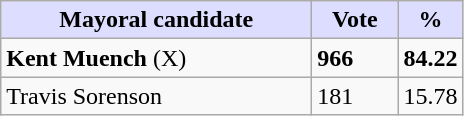<table class="wikitable">
<tr>
<th style="background:#ddf; width:200px;">Mayoral candidate</th>
<th style="background:#ddf; width:50px;">Vote</th>
<th style="background:#ddf; width:30px;">%</th>
</tr>
<tr>
<td><strong>Kent Muench</strong> (X)</td>
<td><strong>966</strong></td>
<td><strong>84.22</strong></td>
</tr>
<tr>
<td>Travis Sorenson</td>
<td>181</td>
<td>15.78</td>
</tr>
</table>
